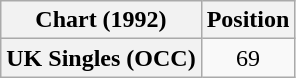<table class="wikitable plainrowheaders" style="text-align:center">
<tr>
<th scope="col">Chart (1992)</th>
<th scope="col">Position</th>
</tr>
<tr>
<th scope="row">UK Singles (OCC)</th>
<td>69</td>
</tr>
</table>
